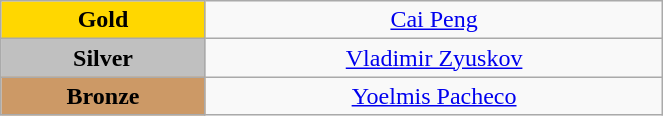<table class="wikitable" style="text-align:center; " width="35%">
<tr>
<td bgcolor="gold"><strong>Gold</strong></td>
<td><a href='#'>Cai Peng</a><br>  <small><em></em></small></td>
</tr>
<tr>
<td bgcolor="silver"><strong>Silver</strong></td>
<td><a href='#'>Vladimir Zyuskov</a><br>  <small><em></em></small></td>
</tr>
<tr>
<td bgcolor="CC9966"><strong>Bronze</strong></td>
<td><a href='#'>Yoelmis Pacheco</a><br>  <small><em></em></small></td>
</tr>
</table>
